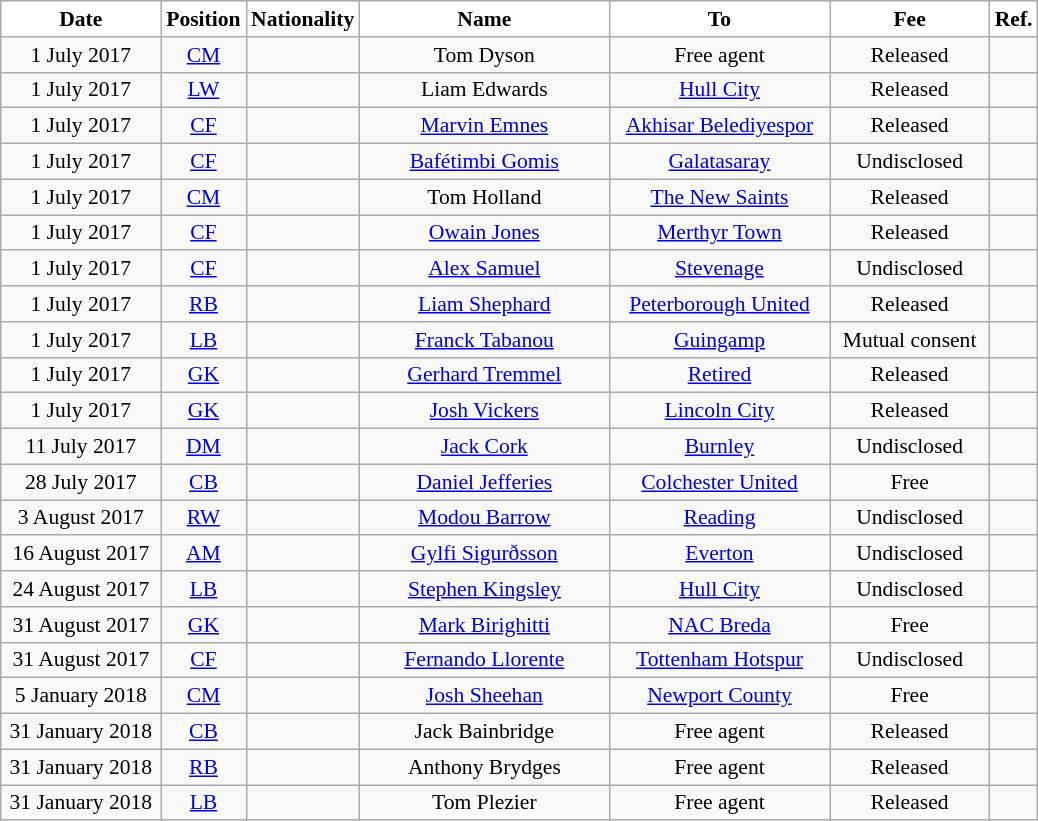<table class="wikitable" style="text-align:center; font-size:90%; ">
<tr>
<th style="background:white; color:black; width:100px;">Date</th>
<th style="background:white; color:black; width:50px;">Position</th>
<th style="background:white; color:black; width:50px;">Nationality</th>
<th style="background:white; color:black; width:160px;">Name</th>
<th style="background:white; color:black; width:140px;">To</th>
<th style="background:white; color:black; width:100px;">Fee</th>
<th style="background:white; color:black;">Ref.</th>
</tr>
<tr>
<td>1 July 2017</td>
<td><a href='#'>CM</a></td>
<td></td>
<td>Tom Dyson</td>
<td>Free agent</td>
<td>Released</td>
<td></td>
</tr>
<tr>
<td>1 July 2017</td>
<td><a href='#'>LW</a></td>
<td></td>
<td>Liam Edwards</td>
<td><a href='#'>Hull City</a></td>
<td>Released</td>
<td></td>
</tr>
<tr>
<td>1 July 2017</td>
<td><a href='#'>CF</a></td>
<td></td>
<td><a href='#'>Marvin Emnes</a></td>
<td><a href='#'>Akhisar Belediyespor</a></td>
<td>Released</td>
<td></td>
</tr>
<tr>
<td>1 July 2017</td>
<td><a href='#'>CF</a></td>
<td></td>
<td><a href='#'>Bafétimbi Gomis</a></td>
<td><a href='#'>Galatasaray</a></td>
<td>Undisclosed</td>
<td></td>
</tr>
<tr>
<td>1 July 2017</td>
<td><a href='#'>CM</a></td>
<td></td>
<td>Tom Holland</td>
<td><a href='#'>The New Saints</a></td>
<td>Released</td>
<td></td>
</tr>
<tr>
<td>1 July 2017</td>
<td><a href='#'>CF</a></td>
<td></td>
<td><a href='#'>Owain Jones</a></td>
<td><a href='#'>Merthyr Town</a></td>
<td>Released</td>
<td></td>
</tr>
<tr>
<td>1 July 2017</td>
<td><a href='#'>CF</a></td>
<td></td>
<td><a href='#'>Alex Samuel</a></td>
<td><a href='#'>Stevenage</a></td>
<td>Undisclosed</td>
<td></td>
</tr>
<tr>
<td>1 July 2017</td>
<td><a href='#'>RB</a></td>
<td></td>
<td><a href='#'>Liam Shephard</a></td>
<td><a href='#'>Peterborough United</a></td>
<td>Released</td>
<td></td>
</tr>
<tr>
<td>1 July 2017</td>
<td><a href='#'>LB</a></td>
<td></td>
<td><a href='#'>Franck Tabanou</a></td>
<td><a href='#'>Guingamp</a></td>
<td>Mutual consent</td>
<td></td>
</tr>
<tr>
<td>1 July 2017</td>
<td><a href='#'>GK</a></td>
<td></td>
<td><a href='#'>Gerhard Tremmel</a></td>
<td><a href='#'>Retired</a></td>
<td>Released</td>
<td></td>
</tr>
<tr>
<td>1 July 2017</td>
<td><a href='#'>GK</a></td>
<td></td>
<td><a href='#'>Josh Vickers</a></td>
<td><a href='#'>Lincoln City</a></td>
<td>Released</td>
<td></td>
</tr>
<tr>
<td>11 July 2017</td>
<td><a href='#'>DM</a></td>
<td></td>
<td><a href='#'>Jack Cork</a></td>
<td><a href='#'>Burnley</a></td>
<td>Undisclosed</td>
<td></td>
</tr>
<tr>
<td>28 July 2017</td>
<td><a href='#'>CB</a></td>
<td></td>
<td><a href='#'>Daniel Jefferies</a></td>
<td><a href='#'>Colchester United</a></td>
<td>Free</td>
<td></td>
</tr>
<tr>
<td>3 August 2017</td>
<td><a href='#'>RW</a></td>
<td></td>
<td><a href='#'>Modou Barrow</a></td>
<td><a href='#'>Reading</a></td>
<td>Undisclosed</td>
<td></td>
</tr>
<tr>
<td>16 August 2017</td>
<td><a href='#'>AM</a></td>
<td></td>
<td><a href='#'>Gylfi Sigurðsson</a></td>
<td><a href='#'>Everton</a></td>
<td>Undisclosed</td>
<td></td>
</tr>
<tr>
<td>24 August 2017</td>
<td><a href='#'>LB</a></td>
<td></td>
<td><a href='#'>Stephen Kingsley</a></td>
<td><a href='#'>Hull City</a></td>
<td>Undisclosed</td>
<td></td>
</tr>
<tr>
<td>31 August 2017</td>
<td><a href='#'>GK</a></td>
<td></td>
<td><a href='#'>Mark Birighitti</a></td>
<td><a href='#'>NAC Breda</a></td>
<td>Free</td>
<td></td>
</tr>
<tr>
<td>31 August 2017</td>
<td><a href='#'>CF</a></td>
<td></td>
<td><a href='#'>Fernando Llorente</a></td>
<td><a href='#'>Tottenham Hotspur</a></td>
<td>Undisclosed</td>
<td></td>
</tr>
<tr>
<td>5 January 2018</td>
<td><a href='#'>CM</a></td>
<td></td>
<td><a href='#'>Josh Sheehan</a></td>
<td><a href='#'>Newport County</a></td>
<td>Free</td>
<td></td>
</tr>
<tr>
<td>31 January 2018</td>
<td><a href='#'>CB</a></td>
<td></td>
<td>Jack Bainbridge</td>
<td>Free agent</td>
<td>Released</td>
<td></td>
</tr>
<tr>
<td>31 January 2018</td>
<td><a href='#'>RB</a></td>
<td></td>
<td>Anthony Brydges</td>
<td>Free agent</td>
<td>Released</td>
<td></td>
</tr>
<tr>
<td>31 January 2018</td>
<td><a href='#'>LB</a></td>
<td></td>
<td>Tom Plezier</td>
<td>Free agent</td>
<td>Released</td>
<td></td>
</tr>
</table>
